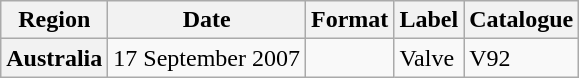<table class="wikitable plainrowheaders">
<tr>
<th scope="col">Region</th>
<th scope="col">Date</th>
<th scope="col">Format</th>
<th scope="col">Label</th>
<th scope="col">Catalogue</th>
</tr>
<tr>
<th scope="row">Australia</th>
<td>17 September 2007</td>
<td></td>
<td>Valve</td>
<td>V92</td>
</tr>
</table>
